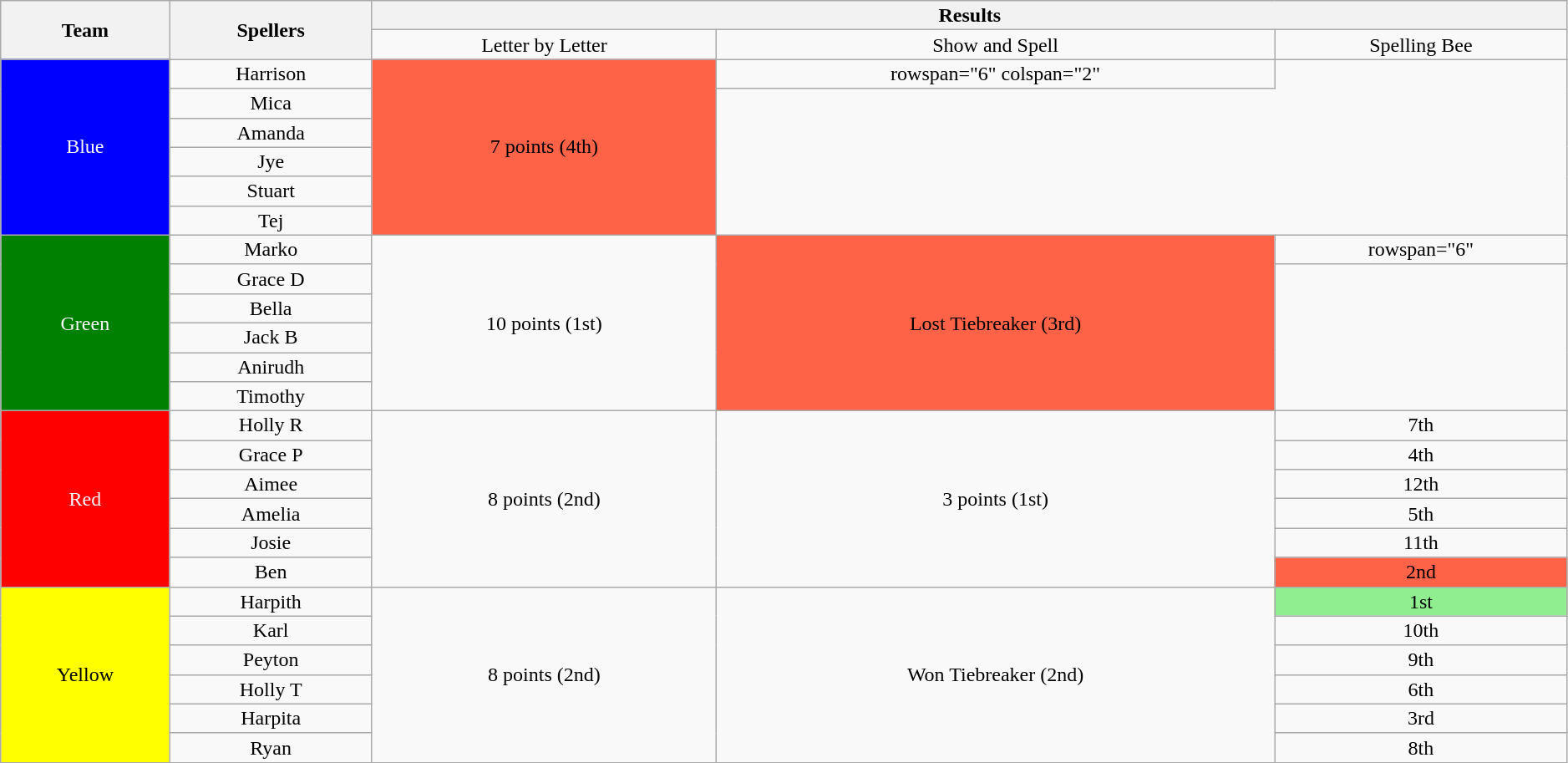<table class="wikitable plainrowheaders" style="text-align:center; line-height:16px; width:99%;">
<tr>
<th rowspan="2">Team</th>
<th rowspan="2">Spellers</th>
<th colspan="3">Results</th>
</tr>
<tr>
<td>Letter by Letter</td>
<td>Show and Spell</td>
<td>Spelling Bee</td>
</tr>
<tr>
<td rowspan="6" style="background: blue; color: white;">Blue</td>
<td>Harrison</td>
<td rowspan="6" style="background: tomato; color: black;">7 points (4th)</td>
<td>rowspan="6" colspan="2" </td>
</tr>
<tr>
<td>Mica</td>
</tr>
<tr>
<td>Amanda</td>
</tr>
<tr>
<td>Jye</td>
</tr>
<tr>
<td>Stuart</td>
</tr>
<tr>
<td>Tej</td>
</tr>
<tr>
<td rowspan="6" style="background: green; color: white;">Green</td>
<td>Marko</td>
<td rowspan="6">10 points (1st)</td>
<td rowspan="6" style="background: tomato; color: black;">Lost Tiebreaker (3rd)</td>
<td>rowspan="6" </td>
</tr>
<tr>
<td>Grace D</td>
</tr>
<tr>
<td>Bella</td>
</tr>
<tr>
<td>Jack B</td>
</tr>
<tr>
<td>Anirudh</td>
</tr>
<tr>
<td>Timothy</td>
</tr>
<tr>
<td rowspan="6" style="background: red; color: white;">Red</td>
<td>Holly R</td>
<td rowspan="6">8 points (2nd)</td>
<td rowspan="6">3 points (1st)</td>
<td>7th</td>
</tr>
<tr>
<td>Grace P</td>
<td>4th</td>
</tr>
<tr>
<td>Aimee</td>
<td>12th</td>
</tr>
<tr>
<td>Amelia</td>
<td>5th</td>
</tr>
<tr>
<td>Josie</td>
<td>11th</td>
</tr>
<tr>
<td>Ben</td>
<td style="background: tomato; color: black;">2nd</td>
</tr>
<tr>
<td rowspan="6" style="background: yellow; color: black;">Yellow</td>
<td>Harpith</td>
<td rowspan="6">8 points (2nd)</td>
<td rowspan="6">Won Tiebreaker (2nd)</td>
<td style="background: lightgreen; color: black;">1st</td>
</tr>
<tr>
<td>Karl</td>
<td>10th</td>
</tr>
<tr>
<td>Peyton</td>
<td>9th</td>
</tr>
<tr>
<td>Holly T</td>
<td>6th</td>
</tr>
<tr>
<td>Harpita</td>
<td>3rd</td>
</tr>
<tr>
<td>Ryan</td>
<td>8th</td>
</tr>
</table>
